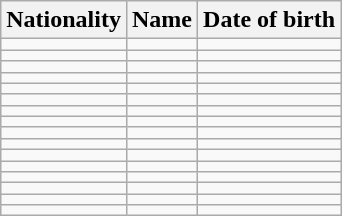<table class="wikitable sortable">
<tr>
<th>Nationality</th>
<th>Name</th>
<th>Date of birth</th>
</tr>
<tr>
<td></td>
<td></td>
<td></td>
</tr>
<tr>
<td></td>
<td></td>
<td></td>
</tr>
<tr>
<td></td>
<td></td>
<td></td>
</tr>
<tr>
<td></td>
<td></td>
<td></td>
</tr>
<tr>
<td></td>
<td></td>
<td></td>
</tr>
<tr>
<td></td>
<td></td>
<td></td>
</tr>
<tr>
<td></td>
<td></td>
<td></td>
</tr>
<tr>
<td></td>
<td></td>
<td></td>
</tr>
<tr>
<td></td>
<td></td>
<td></td>
</tr>
<tr>
<td></td>
<td></td>
<td></td>
</tr>
<tr>
<td></td>
<td></td>
<td></td>
</tr>
<tr>
<td></td>
<td></td>
<td></td>
</tr>
<tr>
<td></td>
<td></td>
<td></td>
</tr>
<tr>
<td></td>
<td></td>
<td></td>
</tr>
<tr>
<td></td>
<td></td>
<td></td>
</tr>
<tr>
<td></td>
<td></td>
<td></td>
</tr>
</table>
